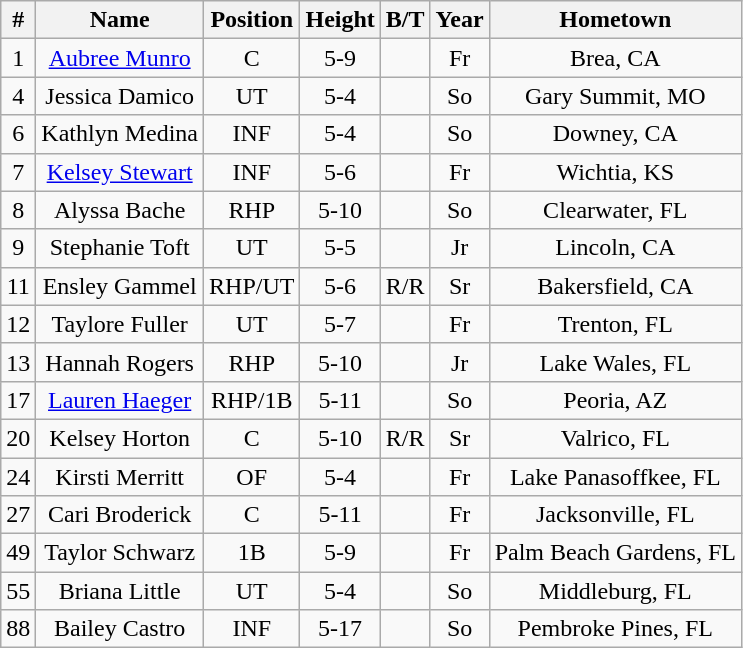<table class="wikitable">
<tr>
<th>#</th>
<th>Name</th>
<th>Position</th>
<th>Height</th>
<th>B/T</th>
<th>Year</th>
<th>Hometown</th>
</tr>
<tr align=center>
<td>1</td>
<td><a href='#'>Aubree Munro</a></td>
<td>C</td>
<td>5-9</td>
<td></td>
<td>Fr</td>
<td>Brea, CA</td>
</tr>
<tr align=center>
<td>4</td>
<td>Jessica Damico</td>
<td>UT</td>
<td>5-4</td>
<td></td>
<td>So</td>
<td>Gary Summit, MO</td>
</tr>
<tr align=center>
<td>6</td>
<td>Kathlyn Medina</td>
<td>INF</td>
<td>5-4</td>
<td></td>
<td>So</td>
<td>Downey, CA</td>
</tr>
<tr align=center>
<td>7</td>
<td><a href='#'>Kelsey Stewart</a></td>
<td>INF</td>
<td>5-6</td>
<td></td>
<td>Fr</td>
<td>Wichtia, KS</td>
</tr>
<tr align=center>
<td>8</td>
<td>Alyssa Bache</td>
<td>RHP</td>
<td>5-10</td>
<td></td>
<td>So</td>
<td>Clearwater, FL</td>
</tr>
<tr align=center>
<td>9</td>
<td>Stephanie Toft</td>
<td>UT</td>
<td>5-5</td>
<td></td>
<td>Jr</td>
<td>Lincoln, CA</td>
</tr>
<tr align=center>
<td>11</td>
<td>Ensley Gammel</td>
<td>RHP/UT</td>
<td>5-6</td>
<td>R/R</td>
<td>Sr</td>
<td>Bakersfield, CA</td>
</tr>
<tr align=center>
<td>12</td>
<td>Taylore Fuller</td>
<td>UT</td>
<td>5-7</td>
<td></td>
<td>Fr</td>
<td>Trenton, FL</td>
</tr>
<tr align=center>
<td>13</td>
<td>Hannah Rogers</td>
<td>RHP</td>
<td>5-10</td>
<td></td>
<td>Jr</td>
<td>Lake Wales, FL</td>
</tr>
<tr align=center>
<td>17</td>
<td><a href='#'>Lauren Haeger</a></td>
<td>RHP/1B</td>
<td>5-11</td>
<td></td>
<td>So</td>
<td>Peoria, AZ</td>
</tr>
<tr align=center>
<td>20</td>
<td>Kelsey Horton</td>
<td>C</td>
<td>5-10</td>
<td>R/R</td>
<td>Sr</td>
<td>Valrico, FL</td>
</tr>
<tr align=center>
<td>24</td>
<td>Kirsti Merritt</td>
<td>OF</td>
<td>5-4</td>
<td></td>
<td>Fr</td>
<td>Lake Panasoffkee, FL</td>
</tr>
<tr align=center>
<td>27</td>
<td>Cari Broderick</td>
<td>C</td>
<td>5-11</td>
<td></td>
<td>Fr</td>
<td>Jacksonville, FL</td>
</tr>
<tr align=center>
<td>49</td>
<td>Taylor Schwarz</td>
<td>1B</td>
<td>5-9</td>
<td></td>
<td>Fr</td>
<td>Palm Beach Gardens, FL</td>
</tr>
<tr align=center>
<td>55</td>
<td>Briana Little</td>
<td>UT</td>
<td>5-4</td>
<td></td>
<td>So</td>
<td>Middleburg, FL</td>
</tr>
<tr align=center>
<td>88</td>
<td>Bailey Castro</td>
<td>INF</td>
<td>5-17</td>
<td></td>
<td>So</td>
<td>Pembroke Pines, FL</td>
</tr>
</table>
